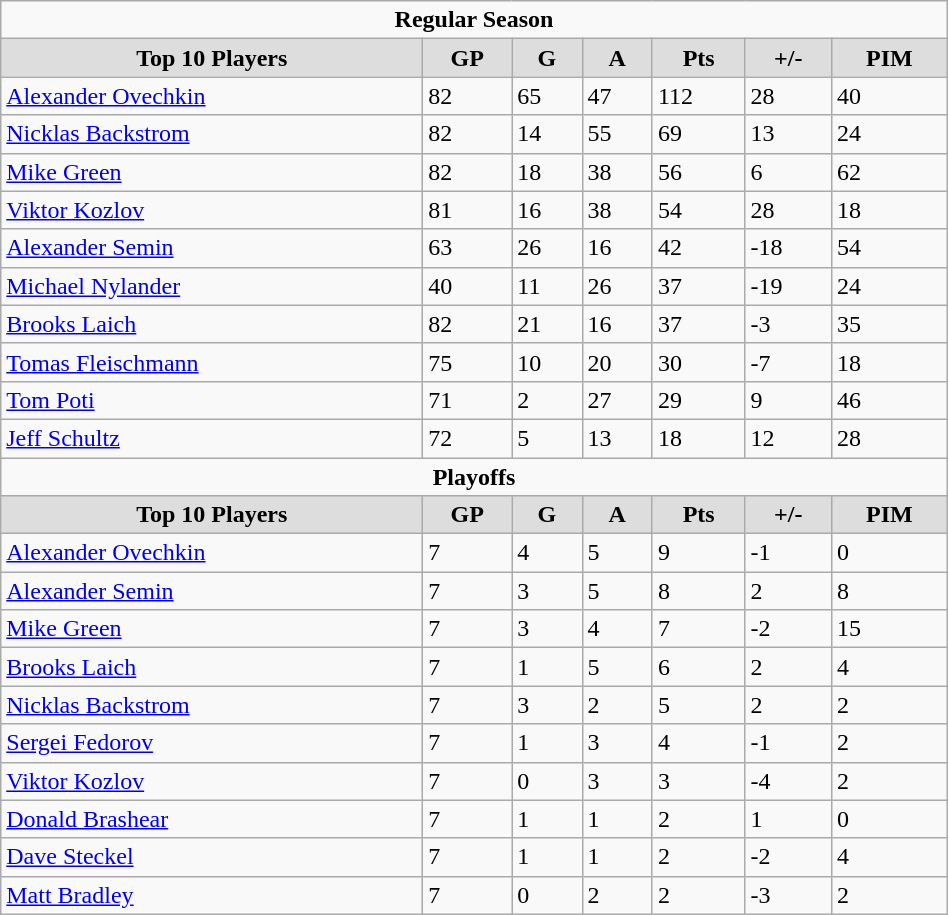<table class="wikitable" width="50%">
<tr>
<td colspan="7" align="center"><strong>Regular Season</strong></td>
</tr>
<tr align="center"  bgcolor="#dddddd">
<td><strong>Top 10 Players</strong></td>
<td><strong>GP</strong></td>
<td><strong>G</strong></td>
<td><strong>A</strong></td>
<td><strong>Pts</strong></td>
<td><strong>+/-</strong></td>
<td><strong>PIM</strong></td>
</tr>
<tr>
<td><a href='#'>Alexander Ovechkin</a></td>
<td>82</td>
<td>65</td>
<td>47</td>
<td>112</td>
<td>28</td>
<td>40</td>
</tr>
<tr>
<td><a href='#'>Nicklas Backstrom</a></td>
<td>82</td>
<td>14</td>
<td>55</td>
<td>69</td>
<td>13</td>
<td>24</td>
</tr>
<tr>
<td><a href='#'>Mike Green</a></td>
<td>82</td>
<td>18</td>
<td>38</td>
<td>56</td>
<td>6</td>
<td>62</td>
</tr>
<tr>
<td><a href='#'>Viktor Kozlov</a></td>
<td>81</td>
<td>16</td>
<td>38</td>
<td>54</td>
<td>28</td>
<td>18</td>
</tr>
<tr>
<td><a href='#'>Alexander Semin</a></td>
<td>63</td>
<td>26</td>
<td>16</td>
<td>42</td>
<td>-18</td>
<td>54</td>
</tr>
<tr>
<td><a href='#'>Michael Nylander</a></td>
<td>40</td>
<td>11</td>
<td>26</td>
<td>37</td>
<td>-19</td>
<td>24</td>
</tr>
<tr>
<td><a href='#'>Brooks Laich</a></td>
<td>82</td>
<td>21</td>
<td>16</td>
<td>37</td>
<td>-3</td>
<td>35</td>
</tr>
<tr>
<td><a href='#'>Tomas Fleischmann</a></td>
<td>75</td>
<td>10</td>
<td>20</td>
<td>30</td>
<td>-7</td>
<td>18</td>
</tr>
<tr>
<td><a href='#'>Tom Poti</a></td>
<td>71</td>
<td>2</td>
<td>27</td>
<td>29</td>
<td>9</td>
<td>46</td>
</tr>
<tr>
<td><a href='#'>Jeff Schultz</a></td>
<td>72</td>
<td>5</td>
<td>13</td>
<td>18</td>
<td>12</td>
<td>28</td>
</tr>
<tr>
<td colspan="7" align="center"><strong>Playoffs</strong></td>
</tr>
<tr align="center"  bgcolor="#DDDDDD">
<td><strong>Top 10 Players</strong></td>
<td><strong>GP</strong></td>
<td><strong>G</strong></td>
<td><strong>A</strong></td>
<td><strong>Pts</strong></td>
<td><strong>+/-</strong></td>
<td><strong>PIM</strong></td>
</tr>
<tr>
<td><a href='#'>Alexander Ovechkin</a></td>
<td>7</td>
<td>4</td>
<td>5</td>
<td>9</td>
<td>-1</td>
<td>0</td>
</tr>
<tr>
<td><a href='#'>Alexander Semin</a></td>
<td>7</td>
<td>3</td>
<td>5</td>
<td>8</td>
<td>2</td>
<td>8</td>
</tr>
<tr>
<td><a href='#'>Mike Green</a></td>
<td>7</td>
<td>3</td>
<td>4</td>
<td>7</td>
<td>-2</td>
<td>15</td>
</tr>
<tr>
<td><a href='#'>Brooks Laich</a></td>
<td>7</td>
<td>1</td>
<td>5</td>
<td>6</td>
<td>2</td>
<td>4</td>
</tr>
<tr>
<td><a href='#'>Nicklas Backstrom</a></td>
<td>7</td>
<td>3</td>
<td>2</td>
<td>5</td>
<td>2</td>
<td>2</td>
</tr>
<tr>
<td><a href='#'>Sergei Fedorov</a></td>
<td>7</td>
<td>1</td>
<td>3</td>
<td>4</td>
<td>-1</td>
<td>2</td>
</tr>
<tr>
<td><a href='#'>Viktor Kozlov</a></td>
<td>7</td>
<td>0</td>
<td>3</td>
<td>3</td>
<td>-4</td>
<td>2</td>
</tr>
<tr>
<td><a href='#'>Donald Brashear</a></td>
<td>7</td>
<td>1</td>
<td>1</td>
<td>2</td>
<td>1</td>
<td>0</td>
</tr>
<tr>
<td><a href='#'>Dave Steckel</a></td>
<td>7</td>
<td>1</td>
<td>1</td>
<td>2</td>
<td>-2</td>
<td>4</td>
</tr>
<tr>
<td><a href='#'>Matt Bradley</a></td>
<td>7</td>
<td>0</td>
<td>2</td>
<td>2</td>
<td>-3</td>
<td>2</td>
</tr>
</table>
